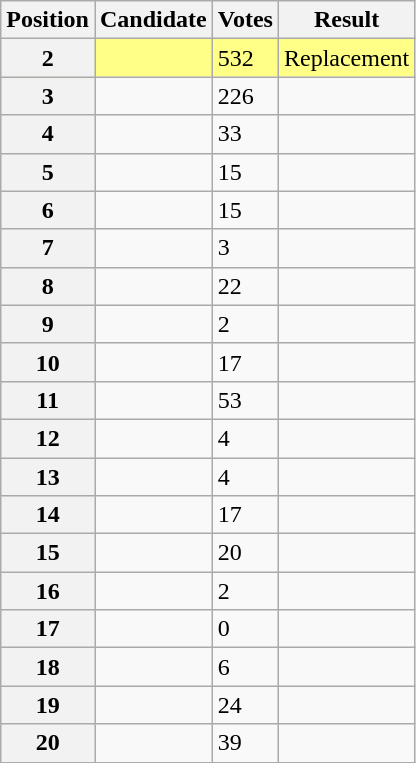<table class="wikitable sortable col3right">
<tr>
<th scope="col">Position</th>
<th scope="col">Candidate</th>
<th scope="col">Votes</th>
<th scope="col">Result</th>
</tr>
<tr bgcolor=#FF8>
<th scope="row">2</th>
<td></td>
<td>532</td>
<td>Replacement</td>
</tr>
<tr>
<th scope="row">3</th>
<td></td>
<td>226</td>
<td></td>
</tr>
<tr>
<th scope="row">4</th>
<td></td>
<td>33</td>
<td></td>
</tr>
<tr>
<th scope="row">5</th>
<td></td>
<td>15</td>
<td></td>
</tr>
<tr>
<th scope="row">6</th>
<td></td>
<td>15</td>
<td></td>
</tr>
<tr>
<th scope="row">7</th>
<td></td>
<td>3</td>
<td></td>
</tr>
<tr>
<th scope="row">8</th>
<td></td>
<td>22</td>
<td></td>
</tr>
<tr>
<th scope="row">9</th>
<td></td>
<td>2</td>
<td></td>
</tr>
<tr>
<th scope="row">10</th>
<td></td>
<td>17</td>
<td></td>
</tr>
<tr>
<th scope="row">11</th>
<td></td>
<td>53</td>
<td></td>
</tr>
<tr>
<th scope="row">12</th>
<td></td>
<td>4</td>
<td></td>
</tr>
<tr>
<th scope="row">13</th>
<td></td>
<td>4</td>
<td></td>
</tr>
<tr>
<th scope="row">14</th>
<td></td>
<td>17</td>
<td></td>
</tr>
<tr>
<th scope="row">15</th>
<td></td>
<td>20</td>
<td></td>
</tr>
<tr>
<th scope="row">16</th>
<td></td>
<td>2</td>
<td></td>
</tr>
<tr>
<th scope="row">17</th>
<td></td>
<td>0</td>
<td></td>
</tr>
<tr>
<th scope="row">18</th>
<td></td>
<td>6</td>
<td></td>
</tr>
<tr>
<th scope="row">19</th>
<td></td>
<td>24</td>
<td></td>
</tr>
<tr>
<th scope="row">20</th>
<td></td>
<td>39</td>
<td></td>
</tr>
</table>
